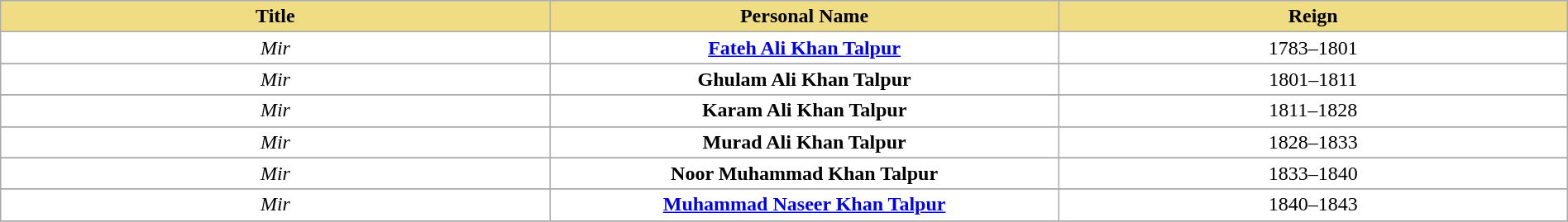<table width=100% Class="wikitable">
<tr>
<th style="background-color:#F0DC82" width=27%>Title</th>
<th style="background-color:#F0DC82" width=25%>Personal Name</th>
<th style="background-color:#F0DC82" width=25%>Reign</th>
</tr>
<tr style="background:white">
<td align="center"><em>Mir</em> <br> <small></small></td>
<td align="center"><strong><a href='#'>Fateh Ali Khan Talpur</a></strong><br> <small> </small></td>
<td align="center">1783–1801</td>
</tr>
<tr>
</tr>
<tr style="background:white">
<td align="center"><em>Mir</em> <br> <small></small></td>
<td align="center"><strong>Ghulam Ali Khan Talpur</strong><br> <small> </small></td>
<td align="center">1801–1811</td>
</tr>
<tr>
</tr>
<tr style="background:white">
<td align="center"><em>Mir</em> <br> <small></small></td>
<td align="center"><strong>Karam Ali Khan Talpur</strong><br> <small> </small></td>
<td align="center">1811–1828</td>
</tr>
<tr>
</tr>
<tr style="background:white">
<td align="center"><em>Mir</em> <br> <small></small></td>
<td align="center"><strong>Murad Ali Khan Talpur</strong><br> <small> </small></td>
<td align="center">1828–1833</td>
</tr>
<tr>
</tr>
<tr style="background:white">
<td align="center"><em>Mir</em> <br> <small></small></td>
<td align="center"><strong>Noor Muhammad Khan Talpur</strong><br> <small> </small></td>
<td align="center">1833–1840</td>
</tr>
<tr>
</tr>
<tr style="background:white">
<td align="center"><em>Mir</em> <br> <small></small></td>
<td align="center"><strong><a href='#'>Muhammad Naseer Khan Talpur</a></strong><br> <small> </small></td>
<td align="center">1840–1843</td>
</tr>
<tr>
</tr>
</table>
